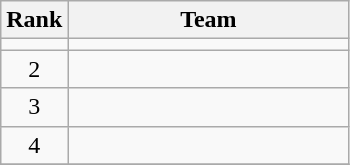<table class=wikitable style="text-align:center;">
<tr>
<th>Rank</th>
<th width=180>Team</th>
</tr>
<tr>
<td></td>
<td align=left></td>
</tr>
<tr>
<td>2</td>
<td align=left></td>
</tr>
<tr>
<td>3</td>
<td align=left></td>
</tr>
<tr>
<td>4</td>
<td align=left></td>
</tr>
<tr>
</tr>
</table>
